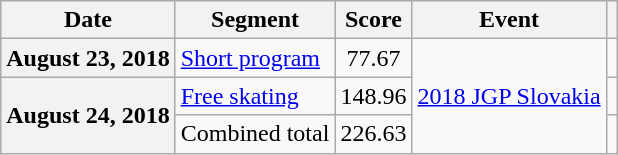<table class="wikitable unsortable style="text-align:left">
<tr>
<th scope="col">Date</th>
<th scope="col">Segment</th>
<th scope="col">Score</th>
<th scope="col">Event</th>
<th scope="col"></th>
</tr>
<tr>
<th scope="row" style="text-align:left;">August 23, 2018</th>
<td><a href='#'>Short program</a></td>
<td style="text-align:center;">77.67</td>
<td rowspan="3"><a href='#'>2018 JGP Slovakia</a></td>
<td></td>
</tr>
<tr>
<th rowspan="2"scope="row" style="text-align:left;">August 24, 2018</th>
<td><a href='#'>Free skating</a></td>
<td style="text-align:center;">148.96</td>
<td></td>
</tr>
<tr>
<td>Combined total</td>
<td style="text-align:center;">226.63</td>
<td></td>
</tr>
</table>
